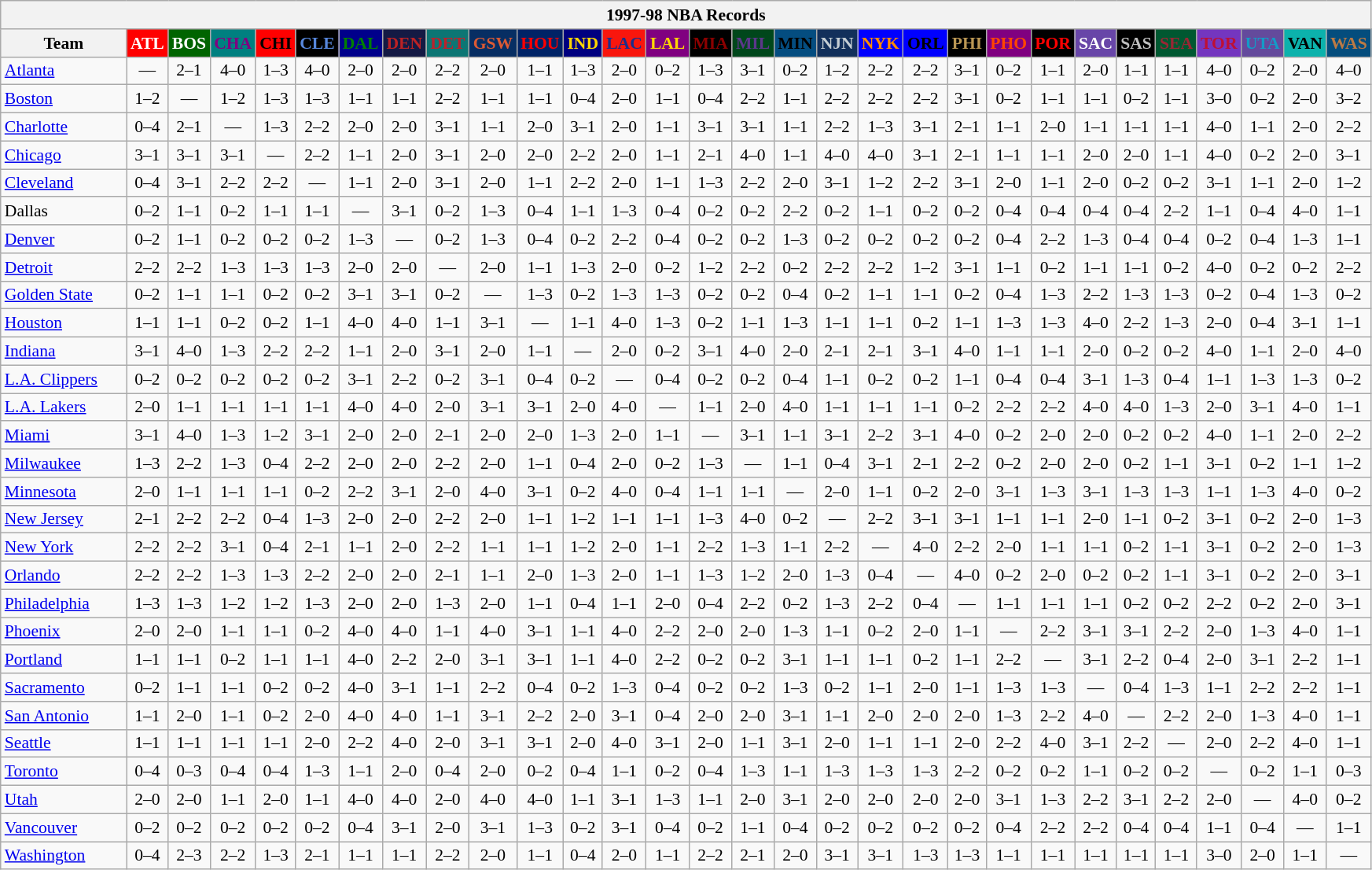<table class="wikitable" style="font-size:90%; text-align:center;">
<tr>
<th colspan=30>1997-98 NBA Records</th>
</tr>
<tr>
<th width=100>Team</th>
<th style="background:#FF0000;color:#FFFFFF;width=35">ATL</th>
<th style="background:#006400;color:#FFFFFF;width=35">BOS</th>
<th style="background:#008080;color:#800080;width=35">CHA</th>
<th style="background:#FF0000;color:#000000;width=35">CHI</th>
<th style="background:#000000;color:#5787DC;width=35">CLE</th>
<th style="background:#00008B;color:#008000;width=35">DAL</th>
<th style="background:#141A44;color:#BC2224;width=35">DEN</th>
<th style="background:#0C7674;color:#BB222C;width=35">DET</th>
<th style="background:#072E63;color:#DC5A34;width=35">GSW</th>
<th style="background:#002366;color:#FF0000;width=35">HOU</th>
<th style="background:#000080;color:#FFD700;width=35">IND</th>
<th style="background:#F9160D;color:#1A2E8B;width=35">LAC</th>
<th style="background:#800080;color:#FFD700;width=35">LAL</th>
<th style="background:#000000;color:#8B0000;width=35">MIA</th>
<th style="background:#00471B;color:#5C378A;width=35">MIL</th>
<th style="background:#044D80;color:#000000;width=35">MIN</th>
<th style="background:#12305B;color:#C4CED4;width=35">NJN</th>
<th style="background:#0000FF;color:#FF8C00;width=35">NYK</th>
<th style="background:#0000FF;color:#000000;width=35">ORL</th>
<th style="background:#000000;color:#BB9754;width=35">PHI</th>
<th style="background:#800080;color:#FF4500;width=35">PHO</th>
<th style="background:#000000;color:#FF0000;width=35">POR</th>
<th style="background:#6846A8;color:#FFFFFF;width=35">SAC</th>
<th style="background:#000000;color:#C0C0C0;width=35">SAS</th>
<th style="background:#005831;color:#992634;width=35">SEA</th>
<th style="background:#7436BF;color:#BE0F34;width=35">TOR</th>
<th style="background:#644A9C;color:#149BC7;width=35">UTA</th>
<th style="background:#0CB2AC;color:#000000;width=35">VAN</th>
<th style="background:#044D7D;color:#BC7A44;width=35">WAS</th>
</tr>
<tr>
<td style="text-align:left;"><a href='#'>Atlanta</a></td>
<td>—</td>
<td>2–1</td>
<td>4–0</td>
<td>1–3</td>
<td>4–0</td>
<td>2–0</td>
<td>2–0</td>
<td>2–2</td>
<td>2–0</td>
<td>1–1</td>
<td>1–3</td>
<td>2–0</td>
<td>0–2</td>
<td>1–3</td>
<td>3–1</td>
<td>0–2</td>
<td>1–2</td>
<td>2–2</td>
<td>2–2</td>
<td>3–1</td>
<td>0–2</td>
<td>1–1</td>
<td>2–0</td>
<td>1–1</td>
<td>1–1</td>
<td>4–0</td>
<td>0–2</td>
<td>2–0</td>
<td>4–0</td>
</tr>
<tr>
<td style="text-align:left;"><a href='#'>Boston</a></td>
<td>1–2</td>
<td>—</td>
<td>1–2</td>
<td>1–3</td>
<td>1–3</td>
<td>1–1</td>
<td>1–1</td>
<td>2–2</td>
<td>1–1</td>
<td>1–1</td>
<td>0–4</td>
<td>2–0</td>
<td>1–1</td>
<td>0–4</td>
<td>2–2</td>
<td>1–1</td>
<td>2–2</td>
<td>2–2</td>
<td>2–2</td>
<td>3–1</td>
<td>0–2</td>
<td>1–1</td>
<td>1–1</td>
<td>0–2</td>
<td>1–1</td>
<td>3–0</td>
<td>0–2</td>
<td>2–0</td>
<td>3–2</td>
</tr>
<tr>
<td style="text-align:left;"><a href='#'>Charlotte</a></td>
<td>0–4</td>
<td>2–1</td>
<td>—</td>
<td>1–3</td>
<td>2–2</td>
<td>2–0</td>
<td>2–0</td>
<td>3–1</td>
<td>1–1</td>
<td>2–0</td>
<td>3–1</td>
<td>2–0</td>
<td>1–1</td>
<td>3–1</td>
<td>3–1</td>
<td>1–1</td>
<td>2–2</td>
<td>1–3</td>
<td>3–1</td>
<td>2–1</td>
<td>1–1</td>
<td>2–0</td>
<td>1–1</td>
<td>1–1</td>
<td>1–1</td>
<td>4–0</td>
<td>1–1</td>
<td>2–0</td>
<td>2–2</td>
</tr>
<tr>
<td style="text-align:left;"><a href='#'>Chicago</a></td>
<td>3–1</td>
<td>3–1</td>
<td>3–1</td>
<td>—</td>
<td>2–2</td>
<td>1–1</td>
<td>2–0</td>
<td>3–1</td>
<td>2–0</td>
<td>2–0</td>
<td>2–2</td>
<td>2–0</td>
<td>1–1</td>
<td>2–1</td>
<td>4–0</td>
<td>1–1</td>
<td>4–0</td>
<td>4–0</td>
<td>3–1</td>
<td>2–1</td>
<td>1–1</td>
<td>1–1</td>
<td>2–0</td>
<td>2–0</td>
<td>1–1</td>
<td>4–0</td>
<td>0–2</td>
<td>2–0</td>
<td>3–1</td>
</tr>
<tr>
<td style="text-align:left;"><a href='#'>Cleveland</a></td>
<td>0–4</td>
<td>3–1</td>
<td>2–2</td>
<td>2–2</td>
<td>—</td>
<td>1–1</td>
<td>2–0</td>
<td>3–1</td>
<td>2–0</td>
<td>1–1</td>
<td>2–2</td>
<td>2–0</td>
<td>1–1</td>
<td>1–3</td>
<td>2–2</td>
<td>2–0</td>
<td>3–1</td>
<td>1–2</td>
<td>2–2</td>
<td>3–1</td>
<td>2–0</td>
<td>1–1</td>
<td>2–0</td>
<td>0–2</td>
<td>0–2</td>
<td>3–1</td>
<td>1–1</td>
<td>2–0</td>
<td>1–2</td>
</tr>
<tr>
<td style="text-align:left;">Dallas</td>
<td>0–2</td>
<td>1–1</td>
<td>0–2</td>
<td>1–1</td>
<td>1–1</td>
<td>—</td>
<td>3–1</td>
<td>0–2</td>
<td>1–3</td>
<td>0–4</td>
<td>1–1</td>
<td>1–3</td>
<td>0–4</td>
<td>0–2</td>
<td>0–2</td>
<td>2–2</td>
<td>0–2</td>
<td>1–1</td>
<td>0–2</td>
<td>0–2</td>
<td>0–4</td>
<td>0–4</td>
<td>0–4</td>
<td>0–4</td>
<td>2–2</td>
<td>1–1</td>
<td>0–4</td>
<td>4–0</td>
<td>1–1</td>
</tr>
<tr>
<td style="text-align:left;"><a href='#'>Denver</a></td>
<td>0–2</td>
<td>1–1</td>
<td>0–2</td>
<td>0–2</td>
<td>0–2</td>
<td>1–3</td>
<td>—</td>
<td>0–2</td>
<td>1–3</td>
<td>0–4</td>
<td>0–2</td>
<td>2–2</td>
<td>0–4</td>
<td>0–2</td>
<td>0–2</td>
<td>1–3</td>
<td>0–2</td>
<td>0–2</td>
<td>0–2</td>
<td>0–2</td>
<td>0–4</td>
<td>2–2</td>
<td>1–3</td>
<td>0–4</td>
<td>0–4</td>
<td>0–2</td>
<td>0–4</td>
<td>1–3</td>
<td>1–1</td>
</tr>
<tr>
<td style="text-align:left;"><a href='#'>Detroit</a></td>
<td>2–2</td>
<td>2–2</td>
<td>1–3</td>
<td>1–3</td>
<td>1–3</td>
<td>2–0</td>
<td>2–0</td>
<td>—</td>
<td>2–0</td>
<td>1–1</td>
<td>1–3</td>
<td>2–0</td>
<td>0–2</td>
<td>1–2</td>
<td>2–2</td>
<td>0–2</td>
<td>2–2</td>
<td>2–2</td>
<td>1–2</td>
<td>3–1</td>
<td>1–1</td>
<td>0–2</td>
<td>1–1</td>
<td>1–1</td>
<td>0–2</td>
<td>4–0</td>
<td>0–2</td>
<td>0–2</td>
<td>2–2</td>
</tr>
<tr>
<td style="text-align:left;"><a href='#'>Golden State</a></td>
<td>0–2</td>
<td>1–1</td>
<td>1–1</td>
<td>0–2</td>
<td>0–2</td>
<td>3–1</td>
<td>3–1</td>
<td>0–2</td>
<td>—</td>
<td>1–3</td>
<td>0–2</td>
<td>1–3</td>
<td>1–3</td>
<td>0–2</td>
<td>0–2</td>
<td>0–4</td>
<td>0–2</td>
<td>1–1</td>
<td>1–1</td>
<td>0–2</td>
<td>0–4</td>
<td>1–3</td>
<td>2–2</td>
<td>1–3</td>
<td>1–3</td>
<td>0–2</td>
<td>0–4</td>
<td>1–3</td>
<td>0–2</td>
</tr>
<tr>
<td style="text-align:left;"><a href='#'>Houston</a></td>
<td>1–1</td>
<td>1–1</td>
<td>0–2</td>
<td>0–2</td>
<td>1–1</td>
<td>4–0</td>
<td>4–0</td>
<td>1–1</td>
<td>3–1</td>
<td>—</td>
<td>1–1</td>
<td>4–0</td>
<td>1–3</td>
<td>0–2</td>
<td>1–1</td>
<td>1–3</td>
<td>1–1</td>
<td>1–1</td>
<td>0–2</td>
<td>1–1</td>
<td>1–3</td>
<td>1–3</td>
<td>4–0</td>
<td>2–2</td>
<td>1–3</td>
<td>2–0</td>
<td>0–4</td>
<td>3–1</td>
<td>1–1</td>
</tr>
<tr>
<td style="text-align:left;"><a href='#'>Indiana</a></td>
<td>3–1</td>
<td>4–0</td>
<td>1–3</td>
<td>2–2</td>
<td>2–2</td>
<td>1–1</td>
<td>2–0</td>
<td>3–1</td>
<td>2–0</td>
<td>1–1</td>
<td>—</td>
<td>2–0</td>
<td>0–2</td>
<td>3–1</td>
<td>4–0</td>
<td>2–0</td>
<td>2–1</td>
<td>2–1</td>
<td>3–1</td>
<td>4–0</td>
<td>1–1</td>
<td>1–1</td>
<td>2–0</td>
<td>0–2</td>
<td>0–2</td>
<td>4–0</td>
<td>1–1</td>
<td>2–0</td>
<td>4–0</td>
</tr>
<tr>
<td style="text-align:left;"><a href='#'>L.A. Clippers</a></td>
<td>0–2</td>
<td>0–2</td>
<td>0–2</td>
<td>0–2</td>
<td>0–2</td>
<td>3–1</td>
<td>2–2</td>
<td>0–2</td>
<td>3–1</td>
<td>0–4</td>
<td>0–2</td>
<td>—</td>
<td>0–4</td>
<td>0–2</td>
<td>0–2</td>
<td>0–4</td>
<td>1–1</td>
<td>0–2</td>
<td>0–2</td>
<td>1–1</td>
<td>0–4</td>
<td>0–4</td>
<td>3–1</td>
<td>1–3</td>
<td>0–4</td>
<td>1–1</td>
<td>1–3</td>
<td>1–3</td>
<td>0–2</td>
</tr>
<tr>
<td style="text-align:left;"><a href='#'>L.A. Lakers</a></td>
<td>2–0</td>
<td>1–1</td>
<td>1–1</td>
<td>1–1</td>
<td>1–1</td>
<td>4–0</td>
<td>4–0</td>
<td>2–0</td>
<td>3–1</td>
<td>3–1</td>
<td>2–0</td>
<td>4–0</td>
<td>—</td>
<td>1–1</td>
<td>2–0</td>
<td>4–0</td>
<td>1–1</td>
<td>1–1</td>
<td>1–1</td>
<td>0–2</td>
<td>2–2</td>
<td>2–2</td>
<td>4–0</td>
<td>4–0</td>
<td>1–3</td>
<td>2–0</td>
<td>3–1</td>
<td>4–0</td>
<td>1–1</td>
</tr>
<tr>
<td style="text-align:left;"><a href='#'>Miami</a></td>
<td>3–1</td>
<td>4–0</td>
<td>1–3</td>
<td>1–2</td>
<td>3–1</td>
<td>2–0</td>
<td>2–0</td>
<td>2–1</td>
<td>2–0</td>
<td>2–0</td>
<td>1–3</td>
<td>2–0</td>
<td>1–1</td>
<td>—</td>
<td>3–1</td>
<td>1–1</td>
<td>3–1</td>
<td>2–2</td>
<td>3–1</td>
<td>4–0</td>
<td>0–2</td>
<td>2–0</td>
<td>2–0</td>
<td>0–2</td>
<td>0–2</td>
<td>4–0</td>
<td>1–1</td>
<td>2–0</td>
<td>2–2</td>
</tr>
<tr>
<td style="text-align:left;"><a href='#'>Milwaukee</a></td>
<td>1–3</td>
<td>2–2</td>
<td>1–3</td>
<td>0–4</td>
<td>2–2</td>
<td>2–0</td>
<td>2–0</td>
<td>2–2</td>
<td>2–0</td>
<td>1–1</td>
<td>0–4</td>
<td>2–0</td>
<td>0–2</td>
<td>1–3</td>
<td>—</td>
<td>1–1</td>
<td>0–4</td>
<td>3–1</td>
<td>2–1</td>
<td>2–2</td>
<td>0–2</td>
<td>2–0</td>
<td>2–0</td>
<td>0–2</td>
<td>1–1</td>
<td>3–1</td>
<td>0–2</td>
<td>1–1</td>
<td>1–2</td>
</tr>
<tr>
<td style="text-align:left;"><a href='#'>Minnesota</a></td>
<td>2–0</td>
<td>1–1</td>
<td>1–1</td>
<td>1–1</td>
<td>0–2</td>
<td>2–2</td>
<td>3–1</td>
<td>2–0</td>
<td>4–0</td>
<td>3–1</td>
<td>0–2</td>
<td>4–0</td>
<td>0–4</td>
<td>1–1</td>
<td>1–1</td>
<td>—</td>
<td>2–0</td>
<td>1–1</td>
<td>0–2</td>
<td>2–0</td>
<td>3–1</td>
<td>1–3</td>
<td>3–1</td>
<td>1–3</td>
<td>1–3</td>
<td>1–1</td>
<td>1–3</td>
<td>4–0</td>
<td>0–2</td>
</tr>
<tr>
<td style="text-align:left;"><a href='#'>New Jersey</a></td>
<td>2–1</td>
<td>2–2</td>
<td>2–2</td>
<td>0–4</td>
<td>1–3</td>
<td>2–0</td>
<td>2–0</td>
<td>2–2</td>
<td>2–0</td>
<td>1–1</td>
<td>1–2</td>
<td>1–1</td>
<td>1–1</td>
<td>1–3</td>
<td>4–0</td>
<td>0–2</td>
<td>—</td>
<td>2–2</td>
<td>3–1</td>
<td>3–1</td>
<td>1–1</td>
<td>1–1</td>
<td>2–0</td>
<td>1–1</td>
<td>0–2</td>
<td>3–1</td>
<td>0–2</td>
<td>2–0</td>
<td>1–3</td>
</tr>
<tr>
<td style="text-align:left;"><a href='#'>New York</a></td>
<td>2–2</td>
<td>2–2</td>
<td>3–1</td>
<td>0–4</td>
<td>2–1</td>
<td>1–1</td>
<td>2–0</td>
<td>2–2</td>
<td>1–1</td>
<td>1–1</td>
<td>1–2</td>
<td>2–0</td>
<td>1–1</td>
<td>2–2</td>
<td>1–3</td>
<td>1–1</td>
<td>2–2</td>
<td>—</td>
<td>4–0</td>
<td>2–2</td>
<td>2–0</td>
<td>1–1</td>
<td>1–1</td>
<td>0–2</td>
<td>1–1</td>
<td>3–1</td>
<td>0–2</td>
<td>2–0</td>
<td>1–3</td>
</tr>
<tr>
<td style="text-align:left;"><a href='#'>Orlando</a></td>
<td>2–2</td>
<td>2–2</td>
<td>1–3</td>
<td>1–3</td>
<td>2–2</td>
<td>2–0</td>
<td>2–0</td>
<td>2–1</td>
<td>1–1</td>
<td>2–0</td>
<td>1–3</td>
<td>2–0</td>
<td>1–1</td>
<td>1–3</td>
<td>1–2</td>
<td>2–0</td>
<td>1–3</td>
<td>0–4</td>
<td>—</td>
<td>4–0</td>
<td>0–2</td>
<td>2–0</td>
<td>0–2</td>
<td>0–2</td>
<td>1–1</td>
<td>3–1</td>
<td>0–2</td>
<td>2–0</td>
<td>3–1</td>
</tr>
<tr>
<td style="text-align:left;"><a href='#'>Philadelphia</a></td>
<td>1–3</td>
<td>1–3</td>
<td>1–2</td>
<td>1–2</td>
<td>1–3</td>
<td>2–0</td>
<td>2–0</td>
<td>1–3</td>
<td>2–0</td>
<td>1–1</td>
<td>0–4</td>
<td>1–1</td>
<td>2–0</td>
<td>0–4</td>
<td>2–2</td>
<td>0–2</td>
<td>1–3</td>
<td>2–2</td>
<td>0–4</td>
<td>—</td>
<td>1–1</td>
<td>1–1</td>
<td>1–1</td>
<td>0–2</td>
<td>0–2</td>
<td>2–2</td>
<td>0–2</td>
<td>2–0</td>
<td>3–1</td>
</tr>
<tr>
<td style="text-align:left;"><a href='#'>Phoenix</a></td>
<td>2–0</td>
<td>2–0</td>
<td>1–1</td>
<td>1–1</td>
<td>0–2</td>
<td>4–0</td>
<td>4–0</td>
<td>1–1</td>
<td>4–0</td>
<td>3–1</td>
<td>1–1</td>
<td>4–0</td>
<td>2–2</td>
<td>2–0</td>
<td>2–0</td>
<td>1–3</td>
<td>1–1</td>
<td>0–2</td>
<td>2–0</td>
<td>1–1</td>
<td>—</td>
<td>2–2</td>
<td>3–1</td>
<td>3–1</td>
<td>2–2</td>
<td>2–0</td>
<td>1–3</td>
<td>4–0</td>
<td>1–1</td>
</tr>
<tr>
<td style="text-align:left;"><a href='#'>Portland</a></td>
<td>1–1</td>
<td>1–1</td>
<td>0–2</td>
<td>1–1</td>
<td>1–1</td>
<td>4–0</td>
<td>2–2</td>
<td>2–0</td>
<td>3–1</td>
<td>3–1</td>
<td>1–1</td>
<td>4–0</td>
<td>2–2</td>
<td>0–2</td>
<td>0–2</td>
<td>3–1</td>
<td>1–1</td>
<td>1–1</td>
<td>0–2</td>
<td>1–1</td>
<td>2–2</td>
<td>—</td>
<td>3–1</td>
<td>2–2</td>
<td>0–4</td>
<td>2–0</td>
<td>3–1</td>
<td>2–2</td>
<td>1–1</td>
</tr>
<tr>
<td style="text-align:left;"><a href='#'>Sacramento</a></td>
<td>0–2</td>
<td>1–1</td>
<td>1–1</td>
<td>0–2</td>
<td>0–2</td>
<td>4–0</td>
<td>3–1</td>
<td>1–1</td>
<td>2–2</td>
<td>0–4</td>
<td>0–2</td>
<td>1–3</td>
<td>0–4</td>
<td>0–2</td>
<td>0–2</td>
<td>1–3</td>
<td>0–2</td>
<td>1–1</td>
<td>2–0</td>
<td>1–1</td>
<td>1–3</td>
<td>1–3</td>
<td>—</td>
<td>0–4</td>
<td>1–3</td>
<td>1–1</td>
<td>2–2</td>
<td>2–2</td>
<td>1–1</td>
</tr>
<tr>
<td style="text-align:left;"><a href='#'>San Antonio</a></td>
<td>1–1</td>
<td>2–0</td>
<td>1–1</td>
<td>0–2</td>
<td>2–0</td>
<td>4–0</td>
<td>4–0</td>
<td>1–1</td>
<td>3–1</td>
<td>2–2</td>
<td>2–0</td>
<td>3–1</td>
<td>0–4</td>
<td>2–0</td>
<td>2–0</td>
<td>3–1</td>
<td>1–1</td>
<td>2–0</td>
<td>2–0</td>
<td>2–0</td>
<td>1–3</td>
<td>2–2</td>
<td>4–0</td>
<td>—</td>
<td>2–2</td>
<td>2–0</td>
<td>1–3</td>
<td>4–0</td>
<td>1–1</td>
</tr>
<tr>
<td style="text-align:left;"><a href='#'>Seattle</a></td>
<td>1–1</td>
<td>1–1</td>
<td>1–1</td>
<td>1–1</td>
<td>2–0</td>
<td>2–2</td>
<td>4–0</td>
<td>2–0</td>
<td>3–1</td>
<td>3–1</td>
<td>2–0</td>
<td>4–0</td>
<td>3–1</td>
<td>2–0</td>
<td>1–1</td>
<td>3–1</td>
<td>2–0</td>
<td>1–1</td>
<td>1–1</td>
<td>2–0</td>
<td>2–2</td>
<td>4–0</td>
<td>3–1</td>
<td>2–2</td>
<td>—</td>
<td>2–0</td>
<td>2–2</td>
<td>4–0</td>
<td>1–1</td>
</tr>
<tr>
<td style="text-align:left;"><a href='#'>Toronto</a></td>
<td>0–4</td>
<td>0–3</td>
<td>0–4</td>
<td>0–4</td>
<td>1–3</td>
<td>1–1</td>
<td>2–0</td>
<td>0–4</td>
<td>2–0</td>
<td>0–2</td>
<td>0–4</td>
<td>1–1</td>
<td>0–2</td>
<td>0–4</td>
<td>1–3</td>
<td>1–1</td>
<td>1–3</td>
<td>1–3</td>
<td>1–3</td>
<td>2–2</td>
<td>0–2</td>
<td>0–2</td>
<td>1–1</td>
<td>0–2</td>
<td>0–2</td>
<td>—</td>
<td>0–2</td>
<td>1–1</td>
<td>0–3</td>
</tr>
<tr>
<td style="text-align:left;"><a href='#'>Utah</a></td>
<td>2–0</td>
<td>2–0</td>
<td>1–1</td>
<td>2–0</td>
<td>1–1</td>
<td>4–0</td>
<td>4–0</td>
<td>2–0</td>
<td>4–0</td>
<td>4–0</td>
<td>1–1</td>
<td>3–1</td>
<td>1–3</td>
<td>1–1</td>
<td>2–0</td>
<td>3–1</td>
<td>2–0</td>
<td>2–0</td>
<td>2–0</td>
<td>2–0</td>
<td>3–1</td>
<td>1–3</td>
<td>2–2</td>
<td>3–1</td>
<td>2–2</td>
<td>2–0</td>
<td>—</td>
<td>4–0</td>
<td>0–2</td>
</tr>
<tr>
<td style="text-align:left;"><a href='#'>Vancouver</a></td>
<td>0–2</td>
<td>0–2</td>
<td>0–2</td>
<td>0–2</td>
<td>0–2</td>
<td>0–4</td>
<td>3–1</td>
<td>2–0</td>
<td>3–1</td>
<td>1–3</td>
<td>0–2</td>
<td>3–1</td>
<td>0–4</td>
<td>0–2</td>
<td>1–1</td>
<td>0–4</td>
<td>0–2</td>
<td>0–2</td>
<td>0–2</td>
<td>0–2</td>
<td>0–4</td>
<td>2–2</td>
<td>2–2</td>
<td>0–4</td>
<td>0–4</td>
<td>1–1</td>
<td>0–4</td>
<td>—</td>
<td>1–1</td>
</tr>
<tr>
<td style="text-align:left;"><a href='#'>Washington</a></td>
<td>0–4</td>
<td>2–3</td>
<td>2–2</td>
<td>1–3</td>
<td>2–1</td>
<td>1–1</td>
<td>1–1</td>
<td>2–2</td>
<td>2–0</td>
<td>1–1</td>
<td>0–4</td>
<td>2–0</td>
<td>1–1</td>
<td>2–2</td>
<td>2–1</td>
<td>2–0</td>
<td>3–1</td>
<td>3–1</td>
<td>1–3</td>
<td>1–3</td>
<td>1–1</td>
<td>1–1</td>
<td>1–1</td>
<td>1–1</td>
<td>1–1</td>
<td>3–0</td>
<td>2–0</td>
<td>1–1</td>
<td>—</td>
</tr>
</table>
